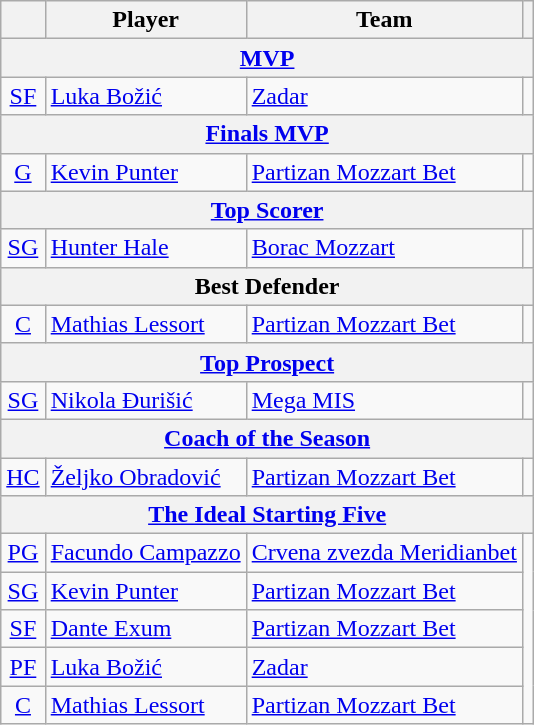<table class="wikitable">
<tr>
<th align="center"></th>
<th align="center">Player</th>
<th align="center">Team</th>
<th align="center"></th>
</tr>
<tr>
<th colspan=4> <a href='#'>MVP</a></th>
</tr>
<tr>
<td align="center"><a href='#'>SF</a></td>
<td align="left"> <a href='#'>Luka Božić</a></td>
<td align="left"> <a href='#'>Zadar</a></td>
<td align="center"></td>
</tr>
<tr>
<th colspan=4> <a href='#'>Finals MVP</a></th>
</tr>
<tr>
<td align="center"><a href='#'>G</a></td>
<td align="left"> <a href='#'>Kevin Punter</a></td>
<td align="left"> <a href='#'>Partizan Mozzart Bet</a></td>
<td align="center"></td>
</tr>
<tr>
<th colspan=4> <a href='#'>Top Scorer</a></th>
</tr>
<tr>
<td align="center"><a href='#'>SG</a></td>
<td align="left"> <a href='#'>Hunter Hale</a></td>
<td align="left"> <a href='#'>Borac Mozzart</a></td>
<td align="center"></td>
</tr>
<tr>
<th colspan="4"> Best Defender</th>
</tr>
<tr>
<td align="center"><a href='#'>C</a></td>
<td> <a href='#'>Mathias Lessort</a></td>
<td> <a href='#'>Partizan Mozzart Bet</a></td>
<td align="center"></td>
</tr>
<tr>
<th colspan=4> <a href='#'>Top Prospect</a></th>
</tr>
<tr>
<td align="center"><a href='#'>SG</a></td>
<td align="left"> <a href='#'>Nikola Đurišić</a></td>
<td align="left"> <a href='#'>Mega MIS</a></td>
<td align="center"></td>
</tr>
<tr>
<th colspan=4> <a href='#'>Coach of the Season</a></th>
</tr>
<tr>
<td align="center"><a href='#'>HC</a></td>
<td align="left"> <a href='#'>Željko Obradović</a></td>
<td align="left"> <a href='#'>Partizan Mozzart Bet</a></td>
<td align="center"></td>
</tr>
<tr>
<th colspan=4><a href='#'>The Ideal Starting Five</a></th>
</tr>
<tr>
<td align="center"><a href='#'>PG</a></td>
<td> <a href='#'>Facundo Campazzo</a></td>
<td> <a href='#'>Crvena zvezda Meridianbet</a></td>
<td rowspan="5" style="text-align:center;"></td>
</tr>
<tr>
<td align="center"><a href='#'>SG</a></td>
<td> <a href='#'>Kevin Punter</a></td>
<td> <a href='#'>Partizan Mozzart Bet</a></td>
</tr>
<tr>
<td align="center"><a href='#'>SF</a></td>
<td> <a href='#'>Dante Exum</a></td>
<td> <a href='#'>Partizan Mozzart Bet</a></td>
</tr>
<tr>
<td align="center"><a href='#'>PF</a></td>
<td> <a href='#'>Luka Božić</a></td>
<td align="left"> <a href='#'>Zadar</a></td>
</tr>
<tr>
<td align="center"><a href='#'>C</a></td>
<td> <a href='#'>Mathias Lessort</a></td>
<td> <a href='#'>Partizan Mozzart Bet</a></td>
</tr>
</table>
